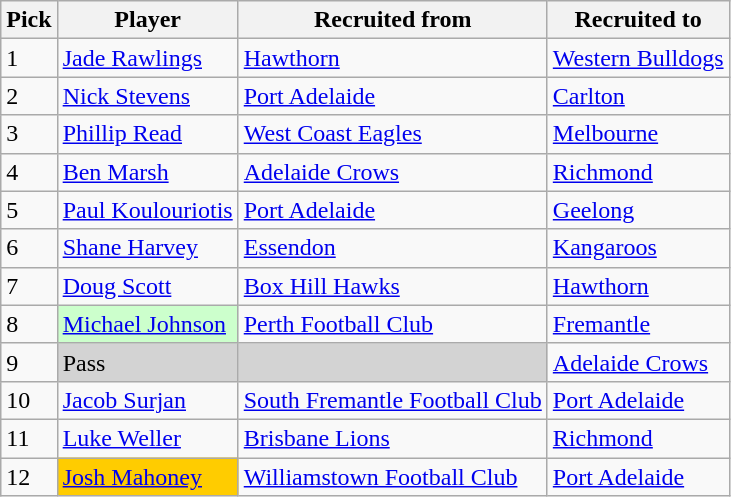<table class="wikitable sortable">
<tr>
<th>Pick</th>
<th>Player</th>
<th>Recruited from</th>
<th>Recruited to</th>
</tr>
<tr>
<td>1</td>
<td><a href='#'>Jade Rawlings</a></td>
<td><a href='#'>Hawthorn</a></td>
<td><a href='#'>Western Bulldogs</a></td>
</tr>
<tr>
<td>2</td>
<td><a href='#'>Nick Stevens</a></td>
<td><a href='#'>Port Adelaide</a></td>
<td><a href='#'>Carlton</a></td>
</tr>
<tr>
<td>3</td>
<td><a href='#'>Phillip Read</a></td>
<td><a href='#'>West Coast Eagles</a></td>
<td><a href='#'>Melbourne</a></td>
</tr>
<tr>
<td>4</td>
<td><a href='#'>Ben Marsh</a></td>
<td><a href='#'>Adelaide Crows</a></td>
<td><a href='#'>Richmond</a></td>
</tr>
<tr>
<td>5</td>
<td><a href='#'>Paul Koulouriotis</a></td>
<td><a href='#'>Port Adelaide</a></td>
<td><a href='#'>Geelong</a></td>
</tr>
<tr>
<td>6</td>
<td><a href='#'>Shane Harvey</a></td>
<td><a href='#'>Essendon</a></td>
<td><a href='#'>Kangaroos</a></td>
</tr>
<tr>
<td>7</td>
<td><a href='#'>Doug Scott</a></td>
<td><a href='#'>Box Hill Hawks</a></td>
<td><a href='#'>Hawthorn</a></td>
</tr>
<tr>
<td>8</td>
<td bgcolor="#CCFFCC"><a href='#'>Michael Johnson</a></td>
<td><a href='#'>Perth Football Club</a></td>
<td><a href='#'>Fremantle</a></td>
</tr>
<tr>
<td>9</td>
<td style="background-color:lightgrey">Pass</td>
<td style="background-color:lightgrey"></td>
<td><a href='#'>Adelaide Crows</a></td>
</tr>
<tr>
<td>10</td>
<td><a href='#'>Jacob Surjan</a></td>
<td><a href='#'>South Fremantle Football Club</a></td>
<td><a href='#'>Port Adelaide</a></td>
</tr>
<tr>
<td>11</td>
<td><a href='#'>Luke Weller</a></td>
<td><a href='#'>Brisbane Lions</a></td>
<td><a href='#'>Richmond</a></td>
</tr>
<tr>
<td>12</td>
<td bgcolor="#FFCC00"><a href='#'>Josh Mahoney</a></td>
<td><a href='#'>Williamstown Football Club</a></td>
<td><a href='#'>Port Adelaide</a></td>
</tr>
</table>
